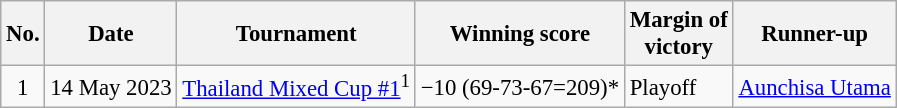<table class="wikitable" style="font-size:95%;">
<tr>
<th>No.</th>
<th>Date</th>
<th>Tournament</th>
<th>Winning score</th>
<th>Margin of<br>victory</th>
<th>Runner-up</th>
</tr>
<tr>
<td align=center>1</td>
<td align=right>14 May 2023</td>
<td><a href='#'>Thailand Mixed Cup #1</a><sup>1</sup></td>
<td>−10 (69-73-67=209)*</td>
<td>Playoff</td>
<td> <a href='#'>Aunchisa Utama</a></td>
</tr>
</table>
